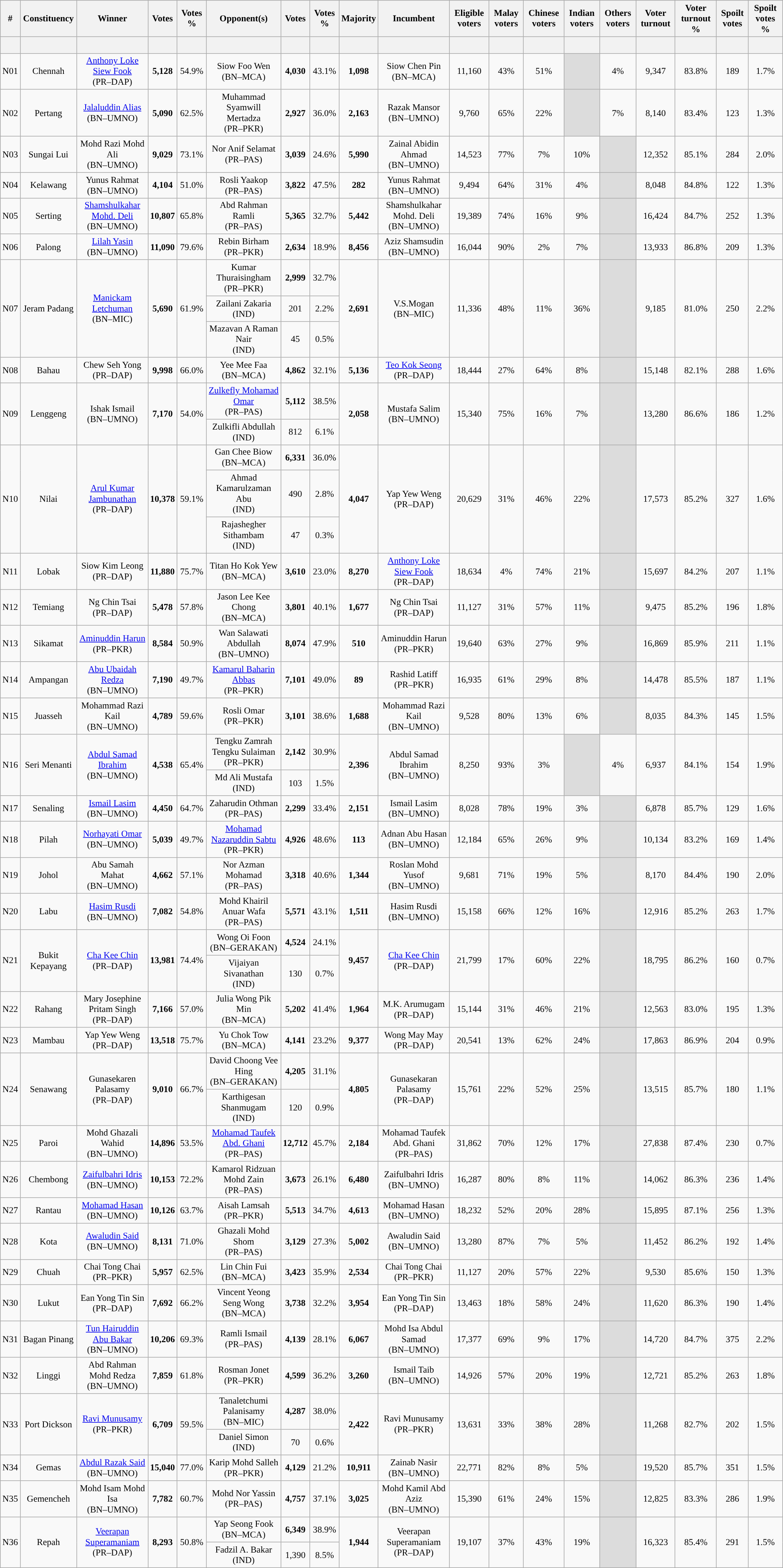<table class="wikitable sortable" style="text-align:center; font-size:90%">
<tr>
<th>#</th>
<th>Constituency</th>
<th>Winner</th>
<th>Votes</th>
<th>Votes %</th>
<th>Opponent(s)</th>
<th>Votes</th>
<th>Votes %</th>
<th>Majority</th>
<th>Incumbent</th>
<th>Eligible voters</th>
<th>Malay voters</th>
<th>Chinese voters</th>
<th>Indian voters</th>
<th>Others voters</th>
<th>Voter turnout</th>
<th>Voter turnout %</th>
<th>Spoilt votes</th>
<th>Spoilt votes %</th>
</tr>
<tr>
<th style="height:20px;"></th>
<th></th>
<th></th>
<th></th>
<th></th>
<th></th>
<th></th>
<th></th>
<th></th>
<th></th>
<th></th>
<th></th>
<th></th>
<th></th>
<th></th>
<th></th>
<th></th>
<th></th>
<th></th>
</tr>
<tr>
<td>N01</td>
<td>Chennah</td>
<td><a href='#'>Anthony Loke Siew Fook</a><br>(PR–DAP)</td>
<td><strong>5,128</strong></td>
<td>54.9%</td>
<td>Siow Foo Wen<br>(BN–MCA)</td>
<td><strong>4,030</strong></td>
<td>43.1%</td>
<td><strong>1,098</strong></td>
<td>Siow Chen Pin<br>(BN–MCA)</td>
<td>11,160</td>
<td>43%</td>
<td>51%</td>
<td style="background:#dcdcdc;"></td>
<td>4%</td>
<td>9,347</td>
<td>83.8%</td>
<td>189</td>
<td>1.7%</td>
</tr>
<tr style="text-align:center;">
<td>N02</td>
<td>Pertang</td>
<td><a href='#'>Jalaluddin Alias</a><br>(BN–UMNO)</td>
<td><strong>5,090</strong></td>
<td>62.5%</td>
<td>Muhammad Syamwill Mertadza<br>(PR–PKR)</td>
<td><strong>2,927</strong></td>
<td>36.0%</td>
<td><strong>2,163</strong></td>
<td>Razak Mansor<br>(BN–UMNO)</td>
<td>9,760</td>
<td>65%</td>
<td>22%</td>
<td style="background:#dcdcdc;"></td>
<td>7%</td>
<td>8,140</td>
<td>83.4%</td>
<td>123</td>
<td>1.3%</td>
</tr>
<tr style="text-align:center;">
<td>N03</td>
<td>Sungai Lui</td>
<td>Mohd Razi Mohd Ali<br>(BN–UMNO)</td>
<td><strong>9,029</strong></td>
<td>73.1%</td>
<td>Nor Anif Selamat<br>(PR–PAS)</td>
<td><strong>3,039</strong></td>
<td>24.6%</td>
<td><strong>5,990</strong></td>
<td>Zainal Abidin Ahmad<br>(BN–UMNO)</td>
<td>14,523</td>
<td>77%</td>
<td>7%</td>
<td>10%</td>
<td style="background:#dcdcdc;"></td>
<td>12,352</td>
<td>85.1%</td>
<td>284</td>
<td>2.0%</td>
</tr>
<tr style="text-align:center;">
<td>N04</td>
<td>Kelawang</td>
<td>Yunus Rahmat<br>(BN–UMNO)</td>
<td><strong>4,104</strong></td>
<td>51.0%</td>
<td>Rosli Yaakop<br>(PR–PAS)</td>
<td><strong>3,822</strong></td>
<td>47.5%</td>
<td><strong>282</strong></td>
<td>Yunus Rahmat<br>(BN–UMNO)</td>
<td>9,494</td>
<td>64%</td>
<td>31%</td>
<td>4%</td>
<td style="background:#dcdcdc;"></td>
<td>8,048</td>
<td>84.8%</td>
<td>122</td>
<td>1.3%</td>
</tr>
<tr style="text-align:center;">
<td>N05</td>
<td>Serting</td>
<td><a href='#'>Shamshulkahar Mohd. Deli</a><br>(BN–UMNO)</td>
<td><strong>10,807</strong></td>
<td>65.8%</td>
<td>Abd Rahman Ramli<br>(PR–PAS)</td>
<td><strong>5,365</strong></td>
<td>32.7%</td>
<td><strong>5,442</strong></td>
<td>Shamshulkahar Mohd. Deli<br>(BN–UMNO)</td>
<td>19,389</td>
<td>74%</td>
<td>16%</td>
<td>9%</td>
<td style="background:#dcdcdc;"></td>
<td>16,424</td>
<td>84.7%</td>
<td>252</td>
<td>1.3%</td>
</tr>
<tr style="text-align:center;">
<td>N06</td>
<td>Palong</td>
<td><a href='#'>Lilah Yasin</a><br>(BN–UMNO)</td>
<td><strong>11,090</strong></td>
<td>79.6%</td>
<td>Rebin Birham<br>(PR–PKR)</td>
<td><strong>2,634</strong></td>
<td>18.9%</td>
<td><strong>8,456</strong></td>
<td>Aziz Shamsudin<br>(BN–UMNO)</td>
<td>16,044</td>
<td>90%</td>
<td>2%</td>
<td>7%</td>
<td style="background:#dcdcdc;"></td>
<td>13,933</td>
<td>86.8%</td>
<td>209</td>
<td>1.3%</td>
</tr>
<tr style="text-align:center;">
<td rowspan="3">N07</td>
<td rowspan="3">Jeram Padang</td>
<td rowspan="3"><a href='#'>Manickam Letchuman</a><br>(BN–MIC)</td>
<td rowspan="3"><strong>5,690</strong></td>
<td rowspan="3">61.9%</td>
<td>Kumar Thuraisingham<br>(PR–PKR)</td>
<td><strong>2,999</strong></td>
<td>32.7%</td>
<td rowspan="3"><strong>2,691</strong></td>
<td rowspan="3">V.S.Mogan<br>(BN–MIC)</td>
<td rowspan="3">11,336</td>
<td rowspan="3">48%</td>
<td rowspan="3">11%</td>
<td rowspan="3">36%</td>
<td rowspan="3" style="background:#dcdcdc;"></td>
<td rowspan="3">9,185</td>
<td rowspan="3">81.0%</td>
<td rowspan="3">250</td>
<td rowspan="3">2.2%</td>
</tr>
<tr>
<td>Zailani Zakaria<br>(IND)</td>
<td>201</td>
<td>2.2%</td>
</tr>
<tr>
<td>Mazavan A Raman Nair<br>(IND)</td>
<td>45</td>
<td>0.5%</td>
</tr>
<tr style="text-align:center;">
<td>N08</td>
<td>Bahau</td>
<td>Chew Seh Yong<br>(PR–DAP)</td>
<td><strong>9,998</strong></td>
<td>66.0%</td>
<td>Yee Mee Faa<br>(BN–MCA)</td>
<td><strong>4,862</strong></td>
<td>32.1%</td>
<td><strong>5,136</strong></td>
<td><a href='#'>Teo Kok Seong</a><br>(PR–DAP)</td>
<td>18,444</td>
<td>27%</td>
<td>64%</td>
<td>8%</td>
<td style="background:#dcdcdc;"></td>
<td>15,148</td>
<td>82.1%</td>
<td>288</td>
<td>1.6%</td>
</tr>
<tr style="text-align:center;">
<td rowspan="2">N09</td>
<td rowspan="2">Lenggeng</td>
<td rowspan="2">Ishak Ismail<br>(BN–UMNO)</td>
<td rowspan="2"><strong>7,170</strong></td>
<td rowspan="2">54.0%</td>
<td><a href='#'>Zulkefly Mohamad Omar</a><br>(PR–PAS)</td>
<td><strong>5,112</strong></td>
<td>38.5%</td>
<td rowspan="2"><strong>2,058</strong></td>
<td rowspan="2">Mustafa Salim<br>(BN–UMNO)</td>
<td rowspan="2">15,340</td>
<td rowspan="2">75%</td>
<td rowspan="2">16%</td>
<td rowspan="2">7%</td>
<td rowspan="2" style="background:#dcdcdc;"></td>
<td rowspan="2">13,280</td>
<td rowspan="2">86.6%</td>
<td rowspan="2">186</td>
<td rowspan="2">1.2%</td>
</tr>
<tr>
<td>Zulkifli Abdullah<br>(IND)</td>
<td>812</td>
<td>6.1%</td>
</tr>
<tr style="text-align:center;">
<td rowspan="3">N10</td>
<td rowspan="3">Nilai</td>
<td rowspan="3"><a href='#'>Arul Kumar Jambunathan</a><br>(PR–DAP)</td>
<td rowspan="3"><strong>10,378</strong></td>
<td rowspan="3">59.1%</td>
<td>Gan Chee Biow<br>(BN–MCA)</td>
<td><strong>6,331</strong></td>
<td>36.0%</td>
<td rowspan="3"><strong>4,047</strong></td>
<td rowspan="3">Yap Yew Weng<br>(PR–DAP)</td>
<td rowspan="3">20,629</td>
<td rowspan="3">31%</td>
<td rowspan="3">46%</td>
<td rowspan="3">22%</td>
<td rowspan="3" style="background:#dcdcdc;"></td>
<td rowspan="3">17,573</td>
<td rowspan="3">85.2%</td>
<td rowspan="3">327</td>
<td rowspan="3">1.6%</td>
</tr>
<tr>
<td>Ahmad Kamarulzaman Abu<br>(IND)</td>
<td>490</td>
<td>2.8%</td>
</tr>
<tr>
<td>Rajashegher Sithambam<br>(IND)</td>
<td>47</td>
<td>0.3%</td>
</tr>
<tr style="text-align:center;">
<td>N11</td>
<td>Lobak</td>
<td>Siow Kim Leong<br>(PR–DAP)</td>
<td><strong>11,880</strong></td>
<td>75.7%</td>
<td>Titan Ho Kok Yew<br>(BN–MCA)</td>
<td><strong>3,610</strong></td>
<td>23.0%</td>
<td><strong>8,270</strong></td>
<td><a href='#'>Anthony Loke Siew Fook</a><br>(PR–DAP)</td>
<td>18,634</td>
<td>4%</td>
<td>74%</td>
<td>21%</td>
<td style="background:#dcdcdc;"></td>
<td>15,697</td>
<td>84.2%</td>
<td>207</td>
<td>1.1%</td>
</tr>
<tr style="text-align:center;">
<td>N12</td>
<td>Temiang</td>
<td>Ng Chin Tsai<br>(PR–DAP)</td>
<td><strong>5,478</strong></td>
<td>57.8%</td>
<td>Jason Lee Kee Chong<br>(BN–MCA)</td>
<td><strong>3,801</strong></td>
<td>40.1%</td>
<td><strong>1,677</strong></td>
<td>Ng Chin Tsai<br>(PR–DAP)</td>
<td>11,127</td>
<td>31%</td>
<td>57%</td>
<td>11%</td>
<td style="background:#dcdcdc;"></td>
<td>9,475</td>
<td>85.2%</td>
<td>196</td>
<td>1.8%</td>
</tr>
<tr style="text-align:center;">
<td>N13</td>
<td>Sikamat</td>
<td><a href='#'>Aminuddin Harun</a><br>(PR–PKR)</td>
<td><strong>8,584</strong></td>
<td>50.9%</td>
<td>Wan Salawati Abdullah<br>(BN–UMNO)</td>
<td><strong>8,074</strong></td>
<td>47.9%</td>
<td><strong>510</strong></td>
<td>Aminuddin Harun<br>(PR–PKR)</td>
<td>19,640</td>
<td>63%</td>
<td>27%</td>
<td>9%</td>
<td style="background:#dcdcdc;"></td>
<td>16,869</td>
<td>85.9%</td>
<td>211</td>
<td>1.1%</td>
</tr>
<tr style="text-align:center;">
<td>N14</td>
<td>Ampangan</td>
<td><a href='#'>Abu Ubaidah Redza</a><br>(BN–UMNO)</td>
<td><strong>7,190</strong></td>
<td>49.7%</td>
<td><a href='#'>Kamarul Baharin Abbas</a><br>(PR–PKR)</td>
<td><strong>7,101</strong></td>
<td>49.0%</td>
<td><strong>89</strong></td>
<td>Rashid Latiff<br>(PR–PKR)</td>
<td>16,935</td>
<td>61%</td>
<td>29%</td>
<td>8%</td>
<td style="background:#dcdcdc;"></td>
<td>14,478</td>
<td>85.5%</td>
<td>187</td>
<td>1.1%</td>
</tr>
<tr style="text-align:center;">
<td>N15</td>
<td>Juasseh</td>
<td>Mohammad Razi Kail<br>(BN–UMNO)</td>
<td><strong>4,789</strong></td>
<td>59.6%</td>
<td>Rosli Omar<br>(PR–PKR)</td>
<td><strong>3,101</strong></td>
<td>38.6%</td>
<td><strong>1,688</strong></td>
<td>Mohammad Razi Kail<br>(BN–UMNO)</td>
<td>9,528</td>
<td>80%</td>
<td>13%</td>
<td>6%</td>
<td style="background:#dcdcdc;"></td>
<td>8,035</td>
<td>84.3%</td>
<td>145</td>
<td>1.5%</td>
</tr>
<tr style="text-align:center;">
<td rowspan="2">N16</td>
<td rowspan="2">Seri Menanti</td>
<td rowspan="2"><a href='#'>Abdul Samad Ibrahim</a><br>(BN–UMNO)</td>
<td rowspan="2"><strong>4,538</strong></td>
<td rowspan="2">65.4%</td>
<td>Tengku Zamrah Tengku Sulaiman<br>(PR–PKR)</td>
<td><strong>2,142</strong></td>
<td>30.9%</td>
<td rowspan="2"><strong>2,396</strong></td>
<td rowspan="2">Abdul Samad Ibrahim<br>(BN–UMNO)</td>
<td rowspan="2">8,250</td>
<td rowspan="2">93%</td>
<td rowspan="2">3%</td>
<td rowspan="2" style="background:#dcdcdc;"></td>
<td rowspan="2">4%</td>
<td rowspan="2">6,937</td>
<td rowspan="2">84.1%</td>
<td rowspan="2">154</td>
<td rowspan="2">1.9%</td>
</tr>
<tr>
<td>Md Ali Mustafa<br>(IND)</td>
<td>103</td>
<td>1.5%</td>
</tr>
<tr style="text-align:center;">
<td>N17</td>
<td>Senaling</td>
<td><a href='#'>Ismail Lasim</a><br>(BN–UMNO)</td>
<td><strong>4,450</strong></td>
<td>64.7%</td>
<td>Zaharudin Othman<br>(PR–PAS)</td>
<td><strong>2,299</strong></td>
<td>33.4%</td>
<td><strong>2,151</strong></td>
<td>Ismail Lasim<br>(BN–UMNO)</td>
<td>8,028</td>
<td>78%</td>
<td>19%</td>
<td>3%</td>
<td style="background:#dcdcdc;"></td>
<td>6,878</td>
<td>85.7%</td>
<td>129</td>
<td>1.6%</td>
</tr>
<tr style="text-align:center;">
<td>N18</td>
<td>Pilah</td>
<td><a href='#'>Norhayati Omar</a><br>(BN–UMNO)</td>
<td><strong>5,039</strong></td>
<td>49.7%</td>
<td><a href='#'>Mohamad Nazaruddin Sabtu</a><br>(PR–PKR)</td>
<td><strong>4,926</strong></td>
<td>48.6%</td>
<td><strong>113</strong></td>
<td>Adnan Abu Hasan<br>(BN–UMNO)</td>
<td>12,184</td>
<td>65%</td>
<td>26%</td>
<td>9%</td>
<td style="background:#dcdcdc;"></td>
<td>10,134</td>
<td>83.2%</td>
<td>169</td>
<td>1.4%</td>
</tr>
<tr style="text-align:center;">
<td>N19</td>
<td>Johol</td>
<td>Abu Samah Mahat<br>(BN–UMNO)</td>
<td><strong>4,662</strong></td>
<td>57.1%</td>
<td>Nor Azman Mohamad<br>(PR–PAS)</td>
<td><strong>3,318</strong></td>
<td>40.6%</td>
<td><strong>1,344</strong></td>
<td>Roslan Mohd Yusof<br>(BN–UMNO)</td>
<td>9,681</td>
<td>71%</td>
<td>19%</td>
<td>5%</td>
<td style="background:#dcdcdc;"></td>
<td>8,170</td>
<td>84.4%</td>
<td>190</td>
<td>2.0%</td>
</tr>
<tr style="text-align:center;">
<td>N20</td>
<td>Labu</td>
<td><a href='#'>Hasim Rusdi</a><br>(BN–UMNO)</td>
<td><strong>7,082</strong></td>
<td>54.8%</td>
<td>Mohd Khairil Anuar Wafa<br>(PR–PAS)</td>
<td><strong>5,571</strong></td>
<td>43.1%</td>
<td><strong>1,511</strong></td>
<td>Hasim Rusdi<br>(BN–UMNO)</td>
<td>15,158</td>
<td>66%</td>
<td>12%</td>
<td>16%</td>
<td style="background:#dcdcdc;"></td>
<td>12,916</td>
<td>85.2%</td>
<td>263</td>
<td>1.7%</td>
</tr>
<tr style="text-align:center;">
<td rowspan="2">N21</td>
<td rowspan="2">Bukit Kepayang</td>
<td rowspan="2"><a href='#'>Cha Kee Chin</a><br>(PR–DAP)</td>
<td rowspan="2"><strong>13,981</strong></td>
<td rowspan="2">74.4%</td>
<td>Wong Oi Foon<br>(BN–GERAKAN)</td>
<td><strong>4,524</strong></td>
<td>24.1%</td>
<td rowspan="2"><strong>9,457</strong></td>
<td rowspan="2"><a href='#'>Cha Kee Chin</a><br>(PR–DAP)</td>
<td rowspan="2">21,799</td>
<td rowspan="2">17%</td>
<td rowspan="2">60%</td>
<td rowspan="2">22%</td>
<td rowspan="2" style="background:#dcdcdc;"></td>
<td rowspan="2">18,795</td>
<td rowspan="2">86.2%</td>
<td rowspan="2">160</td>
<td rowspan="2">0.7%</td>
</tr>
<tr>
<td>Vijaiyan Sivanathan<br>(IND)</td>
<td>130</td>
<td>0.7%</td>
</tr>
<tr style="text-align:center;">
<td>N22</td>
<td>Rahang</td>
<td>Mary Josephine Pritam Singh<br>(PR–DAP)</td>
<td><strong>7,166</strong></td>
<td>57.0%</td>
<td>Julia Wong Pik Min<br>(BN–MCA)</td>
<td><strong>5,202</strong></td>
<td>41.4%</td>
<td><strong>1,964</strong></td>
<td>M.K. Arumugam<br>(PR–DAP)</td>
<td>15,144</td>
<td>31%</td>
<td>46%</td>
<td>21%</td>
<td style="background:#dcdcdc;"></td>
<td>12,563</td>
<td>83.0%</td>
<td>195</td>
<td>1.3%</td>
</tr>
<tr style="text-align:center;">
<td>N23</td>
<td>Mambau</td>
<td>Yap Yew Weng<br>(PR–DAP)</td>
<td><strong>13,518</strong></td>
<td>75.7%</td>
<td>Yu Chok Tow<br>(BN–MCA)</td>
<td><strong>4,141</strong></td>
<td>23.2%</td>
<td><strong>9,377</strong></td>
<td>Wong May May<br>(PR–DAP)</td>
<td>20,541</td>
<td>13%</td>
<td>62%</td>
<td>24%</td>
<td style="background:#dcdcdc;"></td>
<td>17,863</td>
<td>86.9%</td>
<td>204</td>
<td>0.9%</td>
</tr>
<tr style="text-align:center;">
<td rowspan="2">N24</td>
<td rowspan="2">Senawang</td>
<td rowspan="2">Gunasekaren Palasamy<br>(PR–DAP)</td>
<td rowspan="2"><strong>9,010</strong></td>
<td rowspan="2">66.7%</td>
<td>David Choong Vee Hing<br>(BN–GERAKAN)</td>
<td><strong>4,205</strong></td>
<td>31.1%</td>
<td rowspan="2"><strong>4,805</strong></td>
<td rowspan="2">Gunasekaran Palasamy<br>(PR–DAP)</td>
<td rowspan="2">15,761</td>
<td rowspan="2">22%</td>
<td rowspan="2">52%</td>
<td rowspan="2">25%</td>
<td rowspan="2" style="background:#dcdcdc;"></td>
<td rowspan="2">13,515</td>
<td rowspan="2">85.7%</td>
<td rowspan="2">180</td>
<td rowspan="2">1.1%</td>
</tr>
<tr>
<td>Karthigesan Shanmugam<br>(IND)</td>
<td>120</td>
<td>0.9%</td>
</tr>
<tr style="text-align:center;">
<td>N25</td>
<td>Paroi</td>
<td>Mohd Ghazali Wahid<br>(BN–UMNO)</td>
<td><strong>14,896</strong></td>
<td>53.5%</td>
<td><a href='#'>Mohamad Taufek Abd. Ghani</a><br>(PR–PAS)</td>
<td><strong>12,712</strong></td>
<td>45.7%</td>
<td><strong>2,184</strong></td>
<td>Mohamad Taufek Abd. Ghani<br>(PR–PAS)</td>
<td>31,862</td>
<td>70%</td>
<td>12%</td>
<td>17%</td>
<td style="background:#dcdcdc;"></td>
<td>27,838</td>
<td>87.4%</td>
<td>230</td>
<td>0.7%</td>
</tr>
<tr style="text-align:center;">
<td>N26</td>
<td>Chembong</td>
<td><a href='#'>Zaifulbahri Idris</a><br>(BN–UMNO)</td>
<td><strong>10,153</strong></td>
<td>72.2%</td>
<td>Kamarol Ridzuan Mohd Zain<br>(PR–PAS)</td>
<td><strong>3,673</strong></td>
<td>26.1%</td>
<td><strong>6,480</strong></td>
<td>Zaifulbahri Idris<br>(BN–UMNO)</td>
<td>16,287</td>
<td>80%</td>
<td>8%</td>
<td>11%</td>
<td style="background:#dcdcdc;"></td>
<td>14,062</td>
<td>86.3%</td>
<td>236</td>
<td>1.4%</td>
</tr>
<tr style="text-align:center;">
<td>N27</td>
<td>Rantau</td>
<td><a href='#'>Mohamad Hasan</a><br>(BN–UMNO)</td>
<td><strong>10,126</strong></td>
<td>63.7%</td>
<td>Aisah Lamsah<br>(PR–PKR)</td>
<td><strong>5,513</strong></td>
<td>34.7%</td>
<td><strong>4,613</strong></td>
<td>Mohamad Hasan<br>(BN–UMNO)</td>
<td>18,232</td>
<td>52%</td>
<td>20%</td>
<td>28%</td>
<td style="background:#dcdcdc;"></td>
<td>15,895</td>
<td>87.1%</td>
<td>256</td>
<td>1.3%</td>
</tr>
<tr style="text-align:center;">
<td>N28</td>
<td>Kota</td>
<td><a href='#'>Awaludin Said</a><br>(BN–UMNO)</td>
<td><strong>8,131</strong></td>
<td>71.0%</td>
<td>Ghazali Mohd Shom<br>(PR–PAS)</td>
<td><strong>3,129</strong></td>
<td>27.3%</td>
<td><strong>5,002</strong></td>
<td>Awaludin Said<br>(BN–UMNO)</td>
<td>13,280</td>
<td>87%</td>
<td>7%</td>
<td>5%</td>
<td style="background:#dcdcdc;"></td>
<td>11,452</td>
<td>86.2%</td>
<td>192</td>
<td>1.4%</td>
</tr>
<tr style="text-align:center;">
<td>N29</td>
<td>Chuah</td>
<td>Chai Tong Chai<br>(PR–PKR)</td>
<td><strong>5,957</strong></td>
<td>62.5%</td>
<td>Lin Chin Fui<br>(BN–MCA)</td>
<td><strong>3,423</strong></td>
<td>35.9%</td>
<td><strong>2,534</strong></td>
<td>Chai Tong Chai<br>(PR–PKR)</td>
<td>11,127</td>
<td>20%</td>
<td>57%</td>
<td>22%</td>
<td style="background:#dcdcdc;"></td>
<td>9,530</td>
<td>85.6%</td>
<td>150</td>
<td>1.3%</td>
</tr>
<tr style="text-align:center;">
<td>N30</td>
<td>Lukut</td>
<td>Ean Yong Tin Sin<br>(PR–DAP)</td>
<td><strong>7,692</strong></td>
<td>66.2%</td>
<td>Vincent Yeong Seng Wong<br>(BN–MCA)</td>
<td><strong>3,738</strong></td>
<td>32.2%</td>
<td><strong>3,954</strong></td>
<td>Ean Yong Tin Sin<br>(PR–DAP)</td>
<td>13,463</td>
<td>18%</td>
<td>58%</td>
<td>24%</td>
<td style="background:#dcdcdc;"></td>
<td>11,620</td>
<td>86.3%</td>
<td>190</td>
<td>1.4%</td>
</tr>
<tr style="text-align:center;">
<td>N31</td>
<td>Bagan Pinang</td>
<td><a href='#'>Tun Hairuddin Abu Bakar</a><br>(BN–UMNO)</td>
<td><strong>10,206</strong></td>
<td>69.3%</td>
<td>Ramli Ismail<br>(PR–PAS)</td>
<td><strong>4,139</strong></td>
<td>28.1%</td>
<td><strong>6,067</strong></td>
<td>Mohd Isa Abdul Samad<br>(BN–UMNO)</td>
<td>17,377</td>
<td>69%</td>
<td>9%</td>
<td>17%</td>
<td style="background:#dcdcdc;"></td>
<td>14,720</td>
<td>84.7%</td>
<td>375</td>
<td>2.2%</td>
</tr>
<tr style="text-align:center;">
<td>N32</td>
<td>Linggi</td>
<td>Abd Rahman Mohd Redza<br>(BN–UMNO)</td>
<td><strong>7,859</strong></td>
<td>61.8%</td>
<td>Rosman Jonet<br>(PR–PKR)</td>
<td><strong>4,599</strong></td>
<td>36.2%</td>
<td><strong>3,260</strong></td>
<td>Ismail Taib<br>(BN–UMNO)</td>
<td>14,926</td>
<td>57%</td>
<td>20%</td>
<td>19%</td>
<td style="background:#dcdcdc;"></td>
<td>12,721</td>
<td>85.2%</td>
<td>263</td>
<td>1.8%</td>
</tr>
<tr style="text-align:center;">
<td rowspan="2">N33</td>
<td rowspan="2">Port Dickson</td>
<td rowspan="2"><a href='#'>Ravi Munusamy</a><br>(PR–PKR)</td>
<td rowspan="2"><strong>6,709</strong></td>
<td rowspan="2">59.5%</td>
<td>Tanaletchumi Palanisamy<br>(BN–MIC)</td>
<td><strong>4,287</strong></td>
<td>38.0%</td>
<td rowspan="2"><strong>2,422</strong></td>
<td rowspan="2">Ravi Munusamy<br>(PR–PKR)</td>
<td rowspan="2">13,631</td>
<td rowspan="2">33%</td>
<td rowspan="2">38%</td>
<td rowspan="2">28%</td>
<td rowspan="2" style="background:#dcdcdc;"></td>
<td rowspan="2">11,268</td>
<td rowspan="2">82.7%</td>
<td rowspan="2">202</td>
<td rowspan="2">1.5%</td>
</tr>
<tr>
<td>Daniel Simon<br>(IND)</td>
<td>70</td>
<td>0.6%</td>
</tr>
<tr style="text-align:center;">
<td>N34</td>
<td>Gemas</td>
<td><a href='#'>Abdul Razak Said</a><br>(BN–UMNO)</td>
<td><strong>15,040</strong></td>
<td>77.0%</td>
<td>Karip Mohd Salleh<br>(PR–PKR)</td>
<td><strong>4,129</strong></td>
<td>21.2%</td>
<td><strong>10,911</strong></td>
<td>Zainab Nasir<br>(BN–UMNO)</td>
<td>22,771</td>
<td>82%</td>
<td>8%</td>
<td>5%</td>
<td style="background:#dcdcdc;"></td>
<td>19,520</td>
<td>85.7%</td>
<td>351</td>
<td>1.5%</td>
</tr>
<tr style="text-align:center;">
<td>N35</td>
<td>Gemencheh</td>
<td>Mohd Isam Mohd Isa<br>(BN–UMNO)</td>
<td><strong>7,782</strong></td>
<td>60.7%</td>
<td>Mohd Nor Yassin<br>(PR–PAS)</td>
<td><strong>4,757</strong></td>
<td>37.1%</td>
<td><strong>3,025</strong></td>
<td>Mohd Kamil Abd Aziz<br>(BN–UMNO)</td>
<td>15,390</td>
<td>61%</td>
<td>24%</td>
<td>15%</td>
<td style="background:#dcdcdc;"></td>
<td>12,825</td>
<td>83.3%</td>
<td>286</td>
<td>1.9%</td>
</tr>
<tr style="text-align:center;">
<td rowspan="2">N36</td>
<td rowspan="2">Repah</td>
<td rowspan="2"><a href='#'>Veerapan Superamaniam</a><br>(PR–DAP)</td>
<td rowspan="2"><strong>8,293</strong></td>
<td rowspan="2">50.8%</td>
<td>Yap Seong Fook<br>(BN–MCA)</td>
<td><strong>6,349</strong></td>
<td>38.9%</td>
<td rowspan="2"><strong>1,944</strong></td>
<td rowspan="2">Veerapan Superamaniam<br>(PR–DAP)</td>
<td rowspan="2">19,107</td>
<td rowspan="2">37%</td>
<td rowspan="2">43%</td>
<td rowspan="2">19%</td>
<td rowspan="2" style="background:#dcdcdc;"></td>
<td rowspan="2">16,323</td>
<td rowspan="2">85.4%</td>
<td rowspan="2">291</td>
<td rowspan="2">1.5%</td>
</tr>
<tr>
<td>Fadzil A. Bakar<br>(IND)</td>
<td>1,390</td>
<td>8.5%</td>
</tr>
</table>
